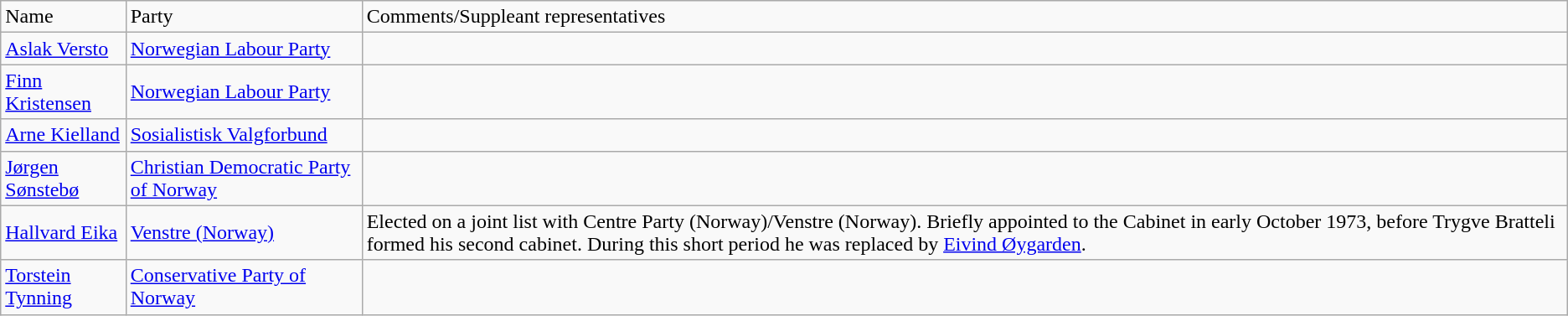<table class="wikitable">
<tr>
<td>Name</td>
<td>Party</td>
<td>Comments/Suppleant representatives</td>
</tr>
<tr>
<td><a href='#'>Aslak Versto</a></td>
<td><a href='#'>Norwegian Labour Party</a></td>
<td></td>
</tr>
<tr>
<td><a href='#'>Finn Kristensen</a></td>
<td><a href='#'>Norwegian Labour Party</a></td>
<td></td>
</tr>
<tr>
<td><a href='#'>Arne Kielland</a></td>
<td><a href='#'>Sosialistisk Valgforbund</a></td>
<td></td>
</tr>
<tr>
<td><a href='#'>Jørgen Sønstebø</a></td>
<td><a href='#'>Christian Democratic Party of Norway</a></td>
<td></td>
</tr>
<tr>
<td><a href='#'>Hallvard Eika</a></td>
<td><a href='#'>Venstre (Norway)</a></td>
<td>Elected on a joint list with Centre Party (Norway)/Venstre (Norway). Briefly appointed to the Cabinet in early October 1973, before Trygve Bratteli formed his second cabinet. During this short period he was replaced by <a href='#'>Eivind Øygarden</a>.</td>
</tr>
<tr>
<td><a href='#'>Torstein Tynning</a></td>
<td><a href='#'>Conservative Party of Norway</a></td>
<td></td>
</tr>
</table>
